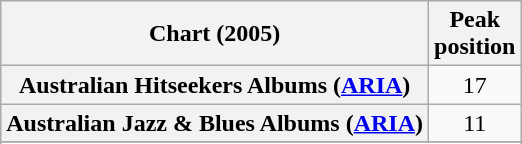<table class="wikitable sortable plainrowheaders" style="text-align:center">
<tr>
<th scope="col">Chart (2005)</th>
<th scope="col">Peak<br>position</th>
</tr>
<tr>
<th scope="row">Australian Hitseekers Albums (<a href='#'>ARIA</a>)</th>
<td>17</td>
</tr>
<tr>
<th scope="row">Australian Jazz & Blues Albums (<a href='#'>ARIA</a>)</th>
<td>11</td>
</tr>
<tr>
</tr>
<tr>
</tr>
<tr>
</tr>
<tr>
</tr>
<tr>
</tr>
<tr>
</tr>
<tr>
</tr>
<tr>
</tr>
</table>
